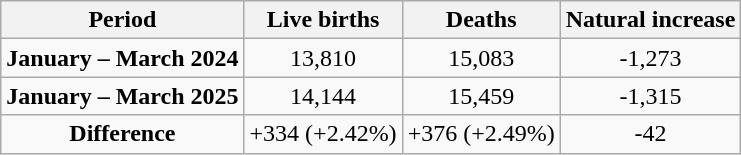<table class="wikitable" style="text-align:center;">
<tr>
<th>Period</th>
<th>Live births</th>
<th>Deaths</th>
<th>Natural increase</th>
</tr>
<tr>
<td><strong>January – March 2024</strong></td>
<td>13,810</td>
<td>15,083</td>
<td>-1,273</td>
</tr>
<tr>
<td><strong>January – March 2025</strong></td>
<td>14,144</td>
<td>15,459</td>
<td>-1,315</td>
</tr>
<tr>
<td><strong>Difference</strong></td>
<td> +334 (+2.42%)</td>
<td> +376 (+2.49%)</td>
<td> -42</td>
</tr>
</table>
